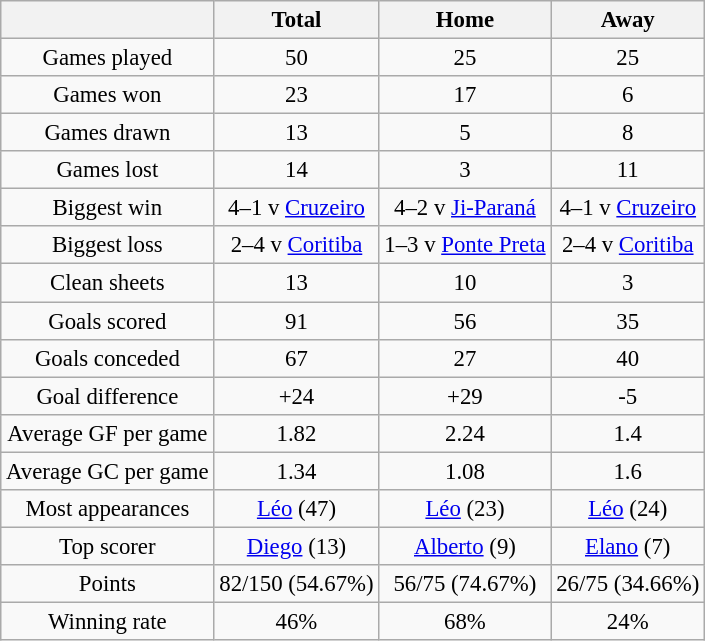<table class="wikitable" style="font-size:95%; text-align:center">
<tr>
<th></th>
<th>Total</th>
<th>Home</th>
<th>Away</th>
</tr>
<tr>
<td>Games played</td>
<td>50</td>
<td>25</td>
<td>25</td>
</tr>
<tr>
<td>Games won</td>
<td>23</td>
<td>17</td>
<td>6</td>
</tr>
<tr>
<td>Games drawn</td>
<td>13</td>
<td>5</td>
<td>8</td>
</tr>
<tr>
<td>Games lost</td>
<td>14</td>
<td>3</td>
<td>11</td>
</tr>
<tr>
<td>Biggest win</td>
<td>4–1 v <a href='#'>Cruzeiro</a></td>
<td>4–2 v <a href='#'>Ji-Paraná</a></td>
<td>4–1 v <a href='#'>Cruzeiro</a></td>
</tr>
<tr>
<td>Biggest loss</td>
<td>2–4 v <a href='#'>Coritiba</a></td>
<td>1–3 v <a href='#'>Ponte Preta</a></td>
<td>2–4 v <a href='#'>Coritiba</a></td>
</tr>
<tr>
<td>Clean sheets</td>
<td>13</td>
<td>10</td>
<td>3</td>
</tr>
<tr>
<td>Goals scored</td>
<td>91</td>
<td>56</td>
<td>35</td>
</tr>
<tr>
<td>Goals conceded</td>
<td>67</td>
<td>27</td>
<td>40</td>
</tr>
<tr>
<td>Goal difference</td>
<td>+24</td>
<td>+29</td>
<td>-5</td>
</tr>
<tr>
<td>Average GF per game</td>
<td>1.82</td>
<td>2.24</td>
<td>1.4</td>
</tr>
<tr>
<td>Average GC per game</td>
<td>1.34</td>
<td>1.08</td>
<td>1.6</td>
</tr>
<tr>
<td>Most appearances</td>
<td><a href='#'>Léo</a> (47)</td>
<td><a href='#'>Léo</a> (23)</td>
<td><a href='#'>Léo</a> (24)</td>
</tr>
<tr>
<td>Top scorer</td>
<td><a href='#'>Diego</a> (13)</td>
<td><a href='#'>Alberto</a> (9)</td>
<td><a href='#'>Elano</a> (7)</td>
</tr>
<tr>
<td>Points</td>
<td>82/150 (54.67%)</td>
<td>56/75 (74.67%)</td>
<td>26/75 (34.66%)</td>
</tr>
<tr>
<td>Winning rate</td>
<td>46%</td>
<td>68%</td>
<td>24%</td>
</tr>
</table>
